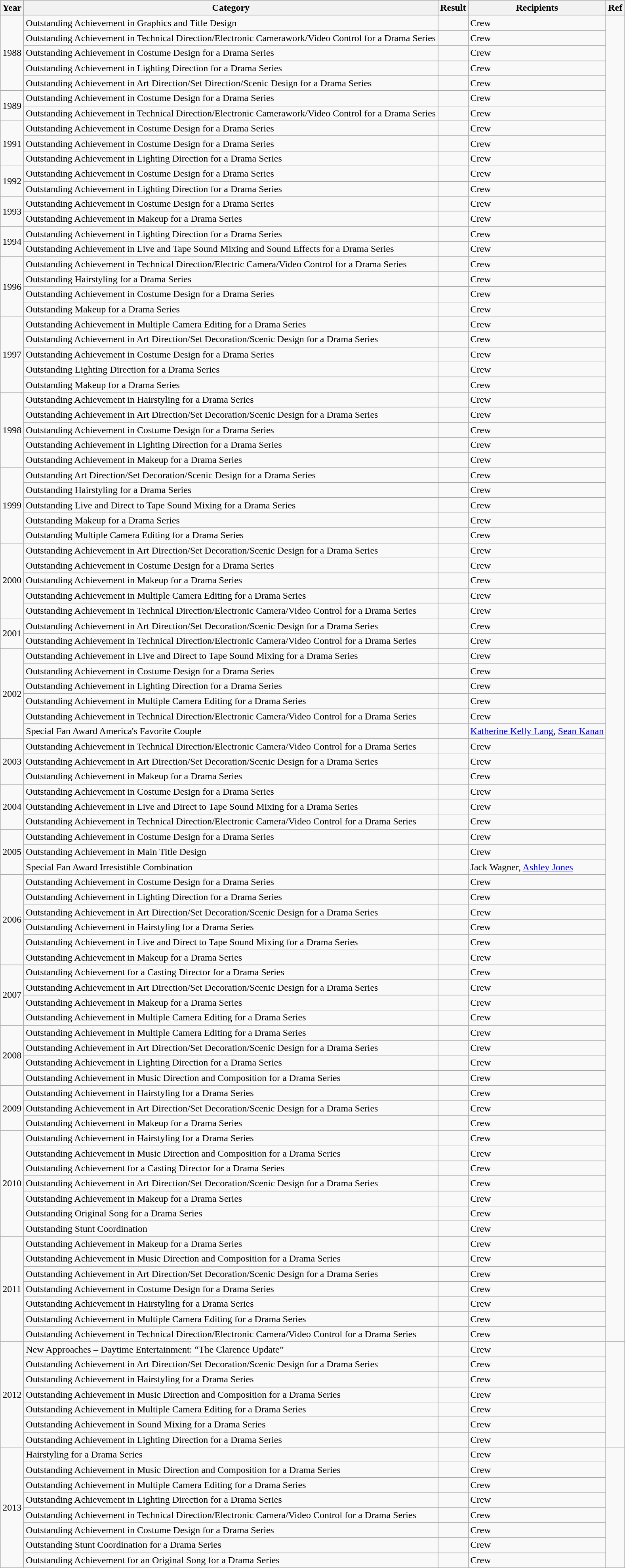<table class="wikitable">
<tr>
<th scope="col">Year</th>
<th scope="col">Category</th>
<th scope="col">Result</th>
<th scope="col">Recipients</th>
<th>Ref</th>
</tr>
<tr>
<td rowspan="5">1988</td>
<td>Outstanding Achievement in Graphics and Title Design</td>
<td></td>
<td>Crew</td>
<td rowspan="88" style="text-align:center;"></td>
</tr>
<tr>
<td>Outstanding Achievement in Technical Direction/Electronic Camerawork/Video Control for a Drama Series</td>
<td></td>
<td>Crew</td>
</tr>
<tr>
<td>Outstanding Achievement in Costume Design for a Drama Series</td>
<td></td>
<td>Crew</td>
</tr>
<tr>
<td>Outstanding Achievement in Lighting Direction for a Drama Series</td>
<td></td>
<td>Crew</td>
</tr>
<tr>
<td>Outstanding Achievement in Art Direction/Set Direction/Scenic Design for a Drama Series</td>
<td></td>
<td>Crew</td>
</tr>
<tr>
<td rowspan="2">1989</td>
<td>Outstanding Achievement in Costume Design for a Drama Series</td>
<td></td>
<td>Crew</td>
</tr>
<tr>
<td>Outstanding Achievement in Technical Direction/Electronic Camerawork/Video Control for a Drama Series</td>
<td></td>
<td>Crew</td>
</tr>
<tr>
<td rowspan="3">1991</td>
<td>Outstanding Achievement in Costume Design for a Drama Series</td>
<td></td>
<td>Crew</td>
</tr>
<tr>
<td>Outstanding Achievement in Costume Design for a Drama Series</td>
<td></td>
<td>Crew</td>
</tr>
<tr>
<td>Outstanding Achievement in Lighting Direction for a Drama Series</td>
<td></td>
<td>Crew</td>
</tr>
<tr>
<td rowspan="2">1992</td>
<td>Outstanding Achievement in Costume Design for a Drama Series</td>
<td></td>
<td>Crew</td>
</tr>
<tr>
<td>Outstanding Achievement in Lighting Direction for a Drama Series</td>
<td></td>
<td>Crew</td>
</tr>
<tr>
<td rowspan="2">1993</td>
<td>Outstanding Achievement in Costume Design for a Drama Series</td>
<td></td>
<td>Crew</td>
</tr>
<tr>
<td>Outstanding Achievement in Makeup for a Drama Series</td>
<td></td>
<td>Crew</td>
</tr>
<tr>
<td rowspan="2">1994</td>
<td>Outstanding Achievement in Lighting Direction for a Drama Series</td>
<td></td>
<td>Crew</td>
</tr>
<tr>
<td>Outstanding Achievement in Live and Tape Sound Mixing and Sound Effects for a Drama Series</td>
<td></td>
<td>Crew</td>
</tr>
<tr>
<td rowspan="4">1996</td>
<td>Outstanding Achievement in Technical Direction/Electric Camera/Video Control for a Drama Series</td>
<td></td>
<td>Crew</td>
</tr>
<tr>
<td>Outstanding Hairstyling for a Drama Series</td>
<td></td>
<td>Crew</td>
</tr>
<tr>
<td>Outstanding Achievement in Costume Design for a Drama Series</td>
<td></td>
<td>Crew</td>
</tr>
<tr>
<td>Outstanding Makeup for a Drama Series</td>
<td></td>
<td>Crew</td>
</tr>
<tr>
<td rowspan="5">1997</td>
<td>Outstanding Achievement in Multiple Camera Editing for a Drama Series</td>
<td></td>
<td>Crew</td>
</tr>
<tr>
<td>Outstanding Achievement in Art Direction/Set Decoration/Scenic Design for a Drama Series</td>
<td></td>
<td>Crew</td>
</tr>
<tr>
<td>Outstanding Achievement in Costume Design for a Drama Series</td>
<td></td>
<td>Crew</td>
</tr>
<tr>
<td>Outstanding Lighting Direction for a Drama Series</td>
<td></td>
<td>Crew</td>
</tr>
<tr>
<td>Outstanding Makeup for a Drama Series</td>
<td></td>
<td>Crew</td>
</tr>
<tr>
<td rowspan="5">1998</td>
<td>Outstanding Achievement in Hairstyling for a Drama Series</td>
<td></td>
<td>Crew</td>
</tr>
<tr>
<td>Outstanding Achievement in Art Direction/Set Decoration/Scenic Design for a Drama Series</td>
<td></td>
<td>Crew</td>
</tr>
<tr>
<td>Outstanding Achievement in Costume Design for a Drama Series</td>
<td></td>
<td>Crew</td>
</tr>
<tr>
<td>Outstanding Achievement in Lighting Direction for a Drama Series</td>
<td></td>
<td>Crew</td>
</tr>
<tr>
<td>Outstanding Achievement in Makeup for a Drama Series</td>
<td></td>
<td>Crew</td>
</tr>
<tr>
<td rowspan="5">1999</td>
<td>Outstanding Art Direction/Set Decoration/Scenic Design for a Drama Series</td>
<td></td>
<td>Crew</td>
</tr>
<tr>
<td>Outstanding Hairstyling for a Drama Series</td>
<td></td>
<td>Crew</td>
</tr>
<tr>
<td>Outstanding Live and Direct to Tape Sound Mixing for a Drama Series</td>
<td></td>
<td>Crew</td>
</tr>
<tr>
<td>Outstanding Makeup for a Drama Series</td>
<td></td>
<td>Crew</td>
</tr>
<tr>
<td>Outstanding Multiple Camera Editing for a Drama Series</td>
<td></td>
<td>Crew</td>
</tr>
<tr>
<td rowspan="5">2000</td>
<td>Outstanding Achievement in Art Direction/Set Decoration/Scenic Design for a Drama Series</td>
<td></td>
<td>Crew</td>
</tr>
<tr>
<td>Outstanding Achievement in Costume Design for a Drama Series</td>
<td></td>
<td>Crew</td>
</tr>
<tr>
<td>Outstanding Achievement in Makeup for a Drama Series</td>
<td></td>
<td>Crew</td>
</tr>
<tr>
<td>Outstanding Achievement in Multiple Camera Editing for a Drama Series</td>
<td></td>
<td>Crew</td>
</tr>
<tr>
<td>Outstanding Achievement in Technical Direction/Electronic Camera/Video Control for a Drama Series</td>
<td></td>
<td>Crew</td>
</tr>
<tr>
<td rowspan="2">2001</td>
<td>Outstanding Achievement in Art Direction/Set Decoration/Scenic Design for a Drama Series</td>
<td></td>
<td>Crew</td>
</tr>
<tr>
<td>Outstanding Achievement in Technical Direction/Electronic Camera/Video Control for a Drama Series</td>
<td></td>
<td>Crew</td>
</tr>
<tr>
<td rowspan="6">2002</td>
<td>Outstanding Achievement in Live and Direct to Tape Sound Mixing for a Drama Series</td>
<td></td>
<td>Crew</td>
</tr>
<tr>
<td>Outstanding Achievement in Costume Design for a Drama Series</td>
<td></td>
<td>Crew</td>
</tr>
<tr>
<td>Outstanding Achievement in Lighting Direction for a Drama Series</td>
<td></td>
<td>Crew</td>
</tr>
<tr>
<td>Outstanding Achievement in Multiple Camera Editing for a Drama Series</td>
<td></td>
<td>Crew</td>
</tr>
<tr>
<td>Outstanding Achievement in Technical Direction/Electronic Camera/Video Control for a Drama Series</td>
<td></td>
<td>Crew</td>
</tr>
<tr>
<td>Special Fan Award America's Favorite Couple</td>
<td></td>
<td><a href='#'>Katherine Kelly Lang</a>, <a href='#'>Sean Kanan</a></td>
</tr>
<tr>
<td rowspan="3">2003</td>
<td>Outstanding Achievement in Technical Direction/Electronic Camera/Video Control for a Drama Series</td>
<td></td>
<td>Crew</td>
</tr>
<tr>
<td>Outstanding Achievement in Art Direction/Set Decoration/Scenic Design for a Drama Series</td>
<td></td>
<td>Crew</td>
</tr>
<tr>
<td>Outstanding Achievement in Makeup for a Drama Series</td>
<td></td>
<td>Crew</td>
</tr>
<tr>
<td rowspan="3">2004</td>
<td>Outstanding Achievement in Costume Design for a Drama Series</td>
<td></td>
<td>Crew</td>
</tr>
<tr>
<td>Outstanding Achievement in Live and Direct to Tape Sound Mixing for a Drama Series</td>
<td></td>
<td>Crew</td>
</tr>
<tr>
<td>Outstanding Achievement in Technical Direction/Electronic Camera/Video Control for a Drama Series</td>
<td></td>
<td>Crew</td>
</tr>
<tr>
<td rowspan="3">2005</td>
<td>Outstanding Achievement in Costume Design for a Drama Series</td>
<td></td>
<td>Crew</td>
</tr>
<tr>
<td>Outstanding Achievement in Main Title Design</td>
<td></td>
<td>Crew</td>
</tr>
<tr>
<td>Special Fan Award Irresistible Combination</td>
<td></td>
<td>Jack Wagner, <a href='#'>Ashley Jones</a></td>
</tr>
<tr>
<td rowspan="6">2006</td>
<td>Outstanding Achievement in Costume Design for a Drama Series</td>
<td></td>
<td>Crew</td>
</tr>
<tr>
<td>Outstanding Achievement in Lighting Direction for a Drama Series</td>
<td></td>
<td>Crew</td>
</tr>
<tr>
<td>Outstanding Achievement in Art Direction/Set Decoration/Scenic Design for a Drama Series</td>
<td></td>
<td>Crew</td>
</tr>
<tr>
<td>Outstanding Achievement in Hairstyling for a Drama Series</td>
<td></td>
<td>Crew</td>
</tr>
<tr>
<td>Outstanding Achievement in Live and Direct to Tape Sound Mixing for a Drama Series</td>
<td></td>
<td>Crew</td>
</tr>
<tr>
<td>Outstanding Achievement in Makeup for a Drama Series</td>
<td></td>
<td>Crew</td>
</tr>
<tr>
<td rowspan="4">2007</td>
<td>Outstanding Achievement for a Casting Director for a Drama Series</td>
<td></td>
<td>Crew</td>
</tr>
<tr>
<td>Outstanding Achievement in Art Direction/Set Decoration/Scenic Design for a Drama Series</td>
<td></td>
<td>Crew</td>
</tr>
<tr>
<td>Outstanding Achievement in Makeup for a Drama Series</td>
<td></td>
<td>Crew</td>
</tr>
<tr>
<td>Outstanding Achievement in Multiple Camera Editing for a Drama Series</td>
<td></td>
<td>Crew</td>
</tr>
<tr>
<td rowspan="4">2008</td>
<td>Outstanding Achievement in Multiple Camera Editing for a Drama Series</td>
<td></td>
<td>Crew</td>
</tr>
<tr>
<td>Outstanding Achievement in Art Direction/Set Decoration/Scenic Design for a Drama Series</td>
<td></td>
<td>Crew</td>
</tr>
<tr>
<td>Outstanding Achievement in Lighting Direction for a Drama Series</td>
<td></td>
<td>Crew</td>
</tr>
<tr>
<td>Outstanding Achievement in Music Direction and Composition for a Drama Series</td>
<td></td>
<td>Crew</td>
</tr>
<tr>
<td rowspan="3">2009</td>
<td>Outstanding Achievement in Hairstyling for a Drama Series</td>
<td></td>
<td>Crew</td>
</tr>
<tr>
<td>Outstanding Achievement in Art Direction/Set Decoration/Scenic Design for a Drama Series</td>
<td></td>
<td>Crew</td>
</tr>
<tr>
<td>Outstanding Achievement in Makeup for a Drama Series</td>
<td></td>
<td>Crew</td>
</tr>
<tr>
<td rowspan="7">2010</td>
<td>Outstanding Achievement in Hairstyling for a Drama Series</td>
<td></td>
<td>Crew</td>
</tr>
<tr>
<td>Outstanding Achievement in Music Direction and Composition for a Drama Series</td>
<td></td>
<td>Crew</td>
</tr>
<tr>
<td>Outstanding Achievement for a Casting Director for a Drama Series</td>
<td></td>
<td>Crew</td>
</tr>
<tr>
<td>Outstanding Achievement in Art Direction/Set Decoration/Scenic Design for a Drama Series</td>
<td></td>
<td>Crew</td>
</tr>
<tr>
<td>Outstanding Achievement in Makeup for a Drama Series</td>
<td></td>
<td>Crew</td>
</tr>
<tr>
<td>Outstanding Original Song for a Drama Series</td>
<td></td>
<td>Crew</td>
</tr>
<tr>
<td>Outstanding Stunt Coordination</td>
<td></td>
<td>Crew</td>
</tr>
<tr>
<td rowspan="7">2011</td>
<td>Outstanding Achievement in Makeup for a Drama Series</td>
<td></td>
<td>Crew</td>
</tr>
<tr>
<td>Outstanding Achievement in Music Direction and Composition for a Drama Series</td>
<td></td>
<td>Crew</td>
</tr>
<tr>
<td>Outstanding Achievement in Art Direction/Set Decoration/Scenic Design for a Drama Series</td>
<td></td>
<td>Crew</td>
</tr>
<tr>
<td>Outstanding Achievement in Costume Design for a Drama Series</td>
<td></td>
<td>Crew</td>
</tr>
<tr>
<td>Outstanding Achievement in Hairstyling for a Drama Series</td>
<td></td>
<td>Crew</td>
</tr>
<tr>
<td>Outstanding Achievement in Multiple Camera Editing for a Drama Series</td>
<td></td>
<td>Crew</td>
</tr>
<tr>
<td>Outstanding Achievement in Technical Direction/Electronic Camera/Video Control  for a Drama Series</td>
<td></td>
<td>Crew</td>
</tr>
<tr>
<td rowspan="7">2012</td>
<td>New Approaches – Daytime Entertainment: “The Clarence Update”</td>
<td></td>
<td>Crew</td>
<td rowspan="7"></td>
</tr>
<tr>
<td>Outstanding Achievement in Art Direction/Set Decoration/Scenic Design for a Drama Series</td>
<td></td>
<td>Crew</td>
</tr>
<tr>
<td>Outstanding Achievement in Hairstyling for a Drama Series</td>
<td></td>
<td>Crew</td>
</tr>
<tr>
<td>Outstanding Achievement in Music Direction and Composition for a Drama Series</td>
<td></td>
<td>Crew</td>
</tr>
<tr>
<td>Outstanding Achievement in Multiple Camera Editing for a Drama Series</td>
<td></td>
<td>Crew</td>
</tr>
<tr>
<td>Outstanding Achievement in Sound Mixing for a Drama Series</td>
<td></td>
<td>Crew</td>
</tr>
<tr>
<td>Outstanding Achievement in Lighting Direction for a Drama Series</td>
<td></td>
<td>Crew</td>
</tr>
<tr>
<td rowspan="8">2013</td>
<td>Hairstyling for a Drama Series</td>
<td></td>
<td>Crew</td>
<td rowspan="8"></td>
</tr>
<tr>
<td>Outstanding Achievement in Music Direction and Composition for a Drama Series</td>
<td></td>
<td>Crew</td>
</tr>
<tr>
<td>Outstanding Achievement in Multiple Camera Editing for a Drama Series</td>
<td></td>
<td>Crew</td>
</tr>
<tr>
<td>Outstanding Achievement in Lighting Direction for a Drama Series</td>
<td></td>
<td>Crew</td>
</tr>
<tr>
<td>Outstanding Achievement in Technical Direction/Electronic Camera/Video Control  for a Drama Series</td>
<td></td>
<td>Crew</td>
</tr>
<tr>
<td>Outstanding Achievement in Costume Design for a Drama Series</td>
<td></td>
<td>Crew</td>
</tr>
<tr>
<td>Outstanding Stunt Coordination for a Drama Series</td>
<td></td>
<td>Crew</td>
</tr>
<tr>
<td>Outstanding Achievement for an Original Song for a Drama Series</td>
<td></td>
<td>Crew</td>
</tr>
</table>
